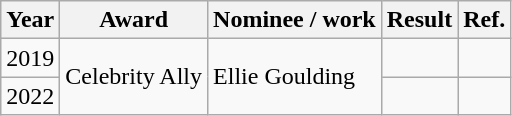<table class="wikitable">
<tr>
<th>Year</th>
<th>Award</th>
<th>Nominee / work</th>
<th>Result</th>
<th>Ref.</th>
</tr>
<tr>
<td>2019</td>
<td rowspan="2">Celebrity Ally</td>
<td rowspan="2">Ellie Goulding</td>
<td></td>
<td></td>
</tr>
<tr>
<td>2022</td>
<td></td>
<td></td>
</tr>
</table>
